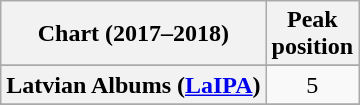<table class="wikitable sortable plainrowheaders" style="text-align:center">
<tr>
<th scope="col">Chart (2017–2018)</th>
<th scope="col">Peak<br> position</th>
</tr>
<tr>
</tr>
<tr>
</tr>
<tr>
</tr>
<tr>
</tr>
<tr>
</tr>
<tr>
</tr>
<tr>
</tr>
<tr>
</tr>
<tr>
<th scope="row">Latvian Albums (<a href='#'>LaIPA</a>)</th>
<td>5</td>
</tr>
<tr>
</tr>
<tr>
</tr>
<tr>
</tr>
<tr>
</tr>
<tr>
</tr>
</table>
